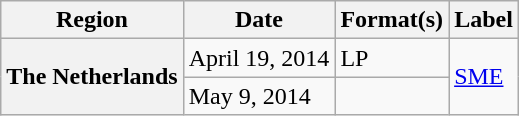<table class="wikitable plainrowheaders">
<tr>
<th scope="col">Region</th>
<th scope="col">Date</th>
<th scope="col">Format(s)</th>
<th scope="col">Label</th>
</tr>
<tr>
<th scope="row" rowspan="2">The Netherlands</th>
<td rowspan="1">April 19, 2014</td>
<td rowspan="1">LP</td>
<td rowspan="2"><a href='#'>SME</a></td>
</tr>
<tr>
<td rowspawn="1">May 9, 2014</td>
<td rowspawn="1"></td>
</tr>
</table>
